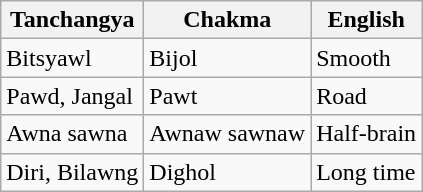<table class="wikitable">
<tr>
<th>Tanchangya</th>
<th>Chakma</th>
<th>English</th>
</tr>
<tr>
<td>Bitsyawl</td>
<td>Bijol</td>
<td>Smooth</td>
</tr>
<tr>
<td>Pawd, Jangal</td>
<td>Pawt</td>
<td>Road</td>
</tr>
<tr>
<td>Awna sawna</td>
<td>Awnaw sawnaw</td>
<td>Half-brain</td>
</tr>
<tr>
<td>Diri, Bilawng</td>
<td>Dighol</td>
<td>Long time</td>
</tr>
</table>
